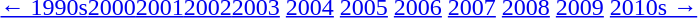<table id=toc class=toc summary=Contents>
<tr>
<th></th>
</tr>
<tr>
<td align=center><a href='#'>← 1990s</a><a href='#'>2000</a><a href='#'>2001</a><a href='#'>2002</a><a href='#'>2003</a> <a href='#'>2004</a> <a href='#'>2005</a> <a href='#'>2006</a> <a href='#'>2007</a> <a href='#'>2008</a> <a href='#'>2009</a> <a href='#'>2010s →</a></td>
</tr>
</table>
